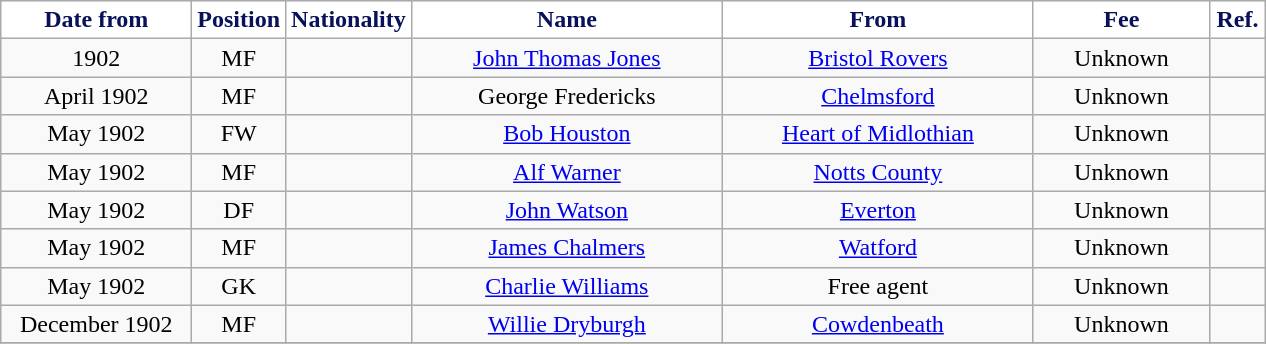<table class="wikitable" style="text-align:center">
<tr>
<th style="background:#FFFFFF; color:#081159; width:120px;">Date from</th>
<th style="background:#FFFFFF; color:#081159; width:50px;">Position</th>
<th style="background:#FFFFFF; color:#081159; width:50px;">Nationality</th>
<th style="background:#FFFFFF; color:#081159; width:200px;">Name</th>
<th style="background:#FFFFFF; color:#081159; width:200px;">From</th>
<th style="background:#FFFFFF; color:#081159; width:110px;">Fee</th>
<th style="background:#FFFFFF; color:#081159; width:30px;">Ref.</th>
</tr>
<tr>
<td>1902</td>
<td>MF</td>
<td></td>
<td><a href='#'>John Thomas Jones</a></td>
<td><a href='#'>Bristol Rovers</a></td>
<td>Unknown</td>
<td></td>
</tr>
<tr>
<td>April 1902</td>
<td>MF</td>
<td></td>
<td>George Fredericks</td>
<td><a href='#'>Chelmsford</a></td>
<td>Unknown</td>
<td></td>
</tr>
<tr>
<td>May 1902</td>
<td>FW</td>
<td></td>
<td><a href='#'>Bob Houston</a></td>
<td><a href='#'>Heart of Midlothian</a></td>
<td>Unknown</td>
<td></td>
</tr>
<tr>
<td>May 1902</td>
<td>MF</td>
<td></td>
<td><a href='#'>Alf Warner</a></td>
<td><a href='#'>Notts County</a></td>
<td>Unknown</td>
<td></td>
</tr>
<tr>
<td>May 1902</td>
<td>DF</td>
<td></td>
<td><a href='#'>John Watson</a></td>
<td><a href='#'>Everton</a></td>
<td>Unknown</td>
<td></td>
</tr>
<tr>
<td>May 1902</td>
<td>MF</td>
<td></td>
<td><a href='#'>James Chalmers</a></td>
<td><a href='#'>Watford</a></td>
<td>Unknown</td>
<td></td>
</tr>
<tr>
<td>May 1902</td>
<td>GK</td>
<td></td>
<td><a href='#'>Charlie Williams</a></td>
<td>Free agent</td>
<td>Unknown</td>
<td></td>
</tr>
<tr>
<td>December 1902</td>
<td>MF</td>
<td></td>
<td><a href='#'>Willie Dryburgh</a></td>
<td><a href='#'>Cowdenbeath</a></td>
<td>Unknown</td>
<td></td>
</tr>
<tr>
</tr>
</table>
